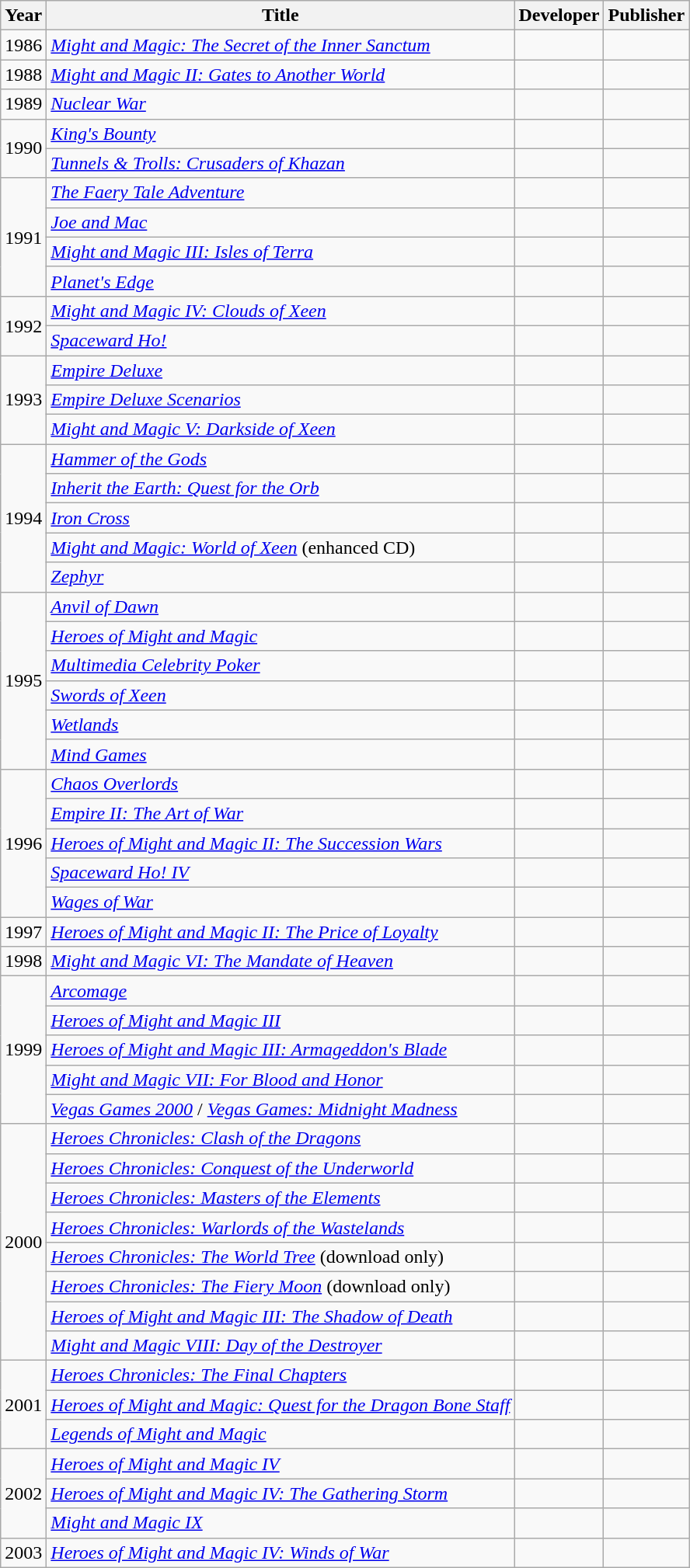<table class="wikitable sortable">
<tr>
<th>Year</th>
<th>Title</th>
<th>Developer</th>
<th>Publisher</th>
</tr>
<tr>
<td>1986</td>
<td><em><a href='#'>Might and Magic: The Secret of the Inner Sanctum</a></em></td>
<td></td>
<td></td>
</tr>
<tr>
<td>1988</td>
<td><em><a href='#'>Might and Magic II: Gates to Another World</a></em></td>
<td></td>
<td></td>
</tr>
<tr>
<td>1989</td>
<td><em><a href='#'>Nuclear War</a></em></td>
<td></td>
<td></td>
</tr>
<tr>
<td rowspan="2">1990</td>
<td><em><a href='#'>King's Bounty</a></em></td>
<td></td>
<td></td>
</tr>
<tr>
<td><em><a href='#'>Tunnels & Trolls: Crusaders of Khazan</a></em></td>
<td></td>
<td></td>
</tr>
<tr>
<td rowspan="4">1991</td>
<td><em><a href='#'>The Faery Tale Adventure</a></em></td>
<td></td>
<td></td>
</tr>
<tr>
<td><em><a href='#'>Joe and Mac</a></em></td>
<td></td>
<td></td>
</tr>
<tr>
<td><em><a href='#'>Might and Magic III: Isles of Terra</a></em></td>
<td></td>
<td></td>
</tr>
<tr>
<td><em><a href='#'>Planet's Edge</a></em></td>
<td></td>
<td></td>
</tr>
<tr>
<td rowspan="2">1992</td>
<td><em><a href='#'>Might and Magic IV: Clouds of Xeen</a></em></td>
<td></td>
<td></td>
</tr>
<tr>
<td><em><a href='#'>Spaceward Ho!</a></em></td>
<td></td>
<td></td>
</tr>
<tr>
<td rowspan="3">1993</td>
<td><em><a href='#'>Empire Deluxe</a></em></td>
<td></td>
<td></td>
</tr>
<tr>
<td><em><a href='#'>Empire Deluxe Scenarios</a></em></td>
<td></td>
<td></td>
</tr>
<tr>
<td><em><a href='#'>Might and Magic V: Darkside of Xeen</a></em></td>
<td></td>
<td></td>
</tr>
<tr>
<td rowspan="5">1994</td>
<td><em><a href='#'>Hammer of the Gods</a></em></td>
<td></td>
<td></td>
</tr>
<tr>
<td><em><a href='#'>Inherit the Earth: Quest for the Orb</a></em></td>
<td></td>
<td></td>
</tr>
<tr>
<td><em><a href='#'>Iron Cross</a></em></td>
<td></td>
<td></td>
</tr>
<tr>
<td><em><a href='#'>Might and Magic: World of Xeen</a></em> (enhanced CD)</td>
<td></td>
<td></td>
</tr>
<tr>
<td><em><a href='#'>Zephyr</a></em></td>
<td></td>
<td></td>
</tr>
<tr>
<td rowspan="6">1995</td>
<td><em><a href='#'>Anvil of Dawn</a></em></td>
<td></td>
<td></td>
</tr>
<tr>
<td><em><a href='#'>Heroes of Might and Magic</a></em></td>
<td></td>
<td></td>
</tr>
<tr>
<td><em><a href='#'>Multimedia Celebrity Poker</a></em></td>
<td></td>
<td></td>
</tr>
<tr>
<td><em><a href='#'>Swords of Xeen</a></em></td>
<td></td>
<td></td>
</tr>
<tr>
<td><em><a href='#'>Wetlands</a></em></td>
<td></td>
<td></td>
</tr>
<tr>
<td><em><a href='#'>Mind Games</a></em></td>
<td></td>
<td></td>
</tr>
<tr>
<td rowspan="5">1996</td>
<td><em><a href='#'>Chaos Overlords</a></em></td>
<td></td>
<td></td>
</tr>
<tr>
<td><em><a href='#'>Empire II: The Art of War</a></em></td>
<td></td>
<td></td>
</tr>
<tr>
<td><em><a href='#'>Heroes of Might and Magic II: The Succession Wars</a></em></td>
<td></td>
<td></td>
</tr>
<tr>
<td><em><a href='#'>Spaceward Ho! IV</a></em></td>
<td></td>
<td></td>
</tr>
<tr>
<td><em><a href='#'>Wages of War</a></em></td>
<td></td>
<td></td>
</tr>
<tr>
<td>1997</td>
<td><em><a href='#'>Heroes of Might and Magic II: The Price of Loyalty</a></em></td>
<td></td>
<td></td>
</tr>
<tr>
<td>1998</td>
<td><em><a href='#'>Might and Magic VI: The Mandate of Heaven</a></em></td>
<td></td>
<td></td>
</tr>
<tr>
<td rowspan="5">1999</td>
<td><em><a href='#'>Arcomage</a></em></td>
<td></td>
<td></td>
</tr>
<tr>
<td><em><a href='#'>Heroes of Might and Magic III</a></em></td>
<td></td>
<td></td>
</tr>
<tr>
<td><em><a href='#'>Heroes of Might and Magic III: Armageddon's Blade</a></em></td>
<td></td>
<td></td>
</tr>
<tr>
<td><em><a href='#'>Might and Magic VII: For Blood and Honor</a></em></td>
<td></td>
<td></td>
</tr>
<tr>
<td><em><a href='#'>Vegas Games 2000</a></em> / <em><a href='#'>Vegas Games: Midnight Madness</a></em></td>
<td></td>
<td></td>
</tr>
<tr>
<td rowspan="8">2000</td>
<td><em><a href='#'>Heroes Chronicles: Clash of the Dragons</a></em></td>
<td></td>
<td></td>
</tr>
<tr>
<td><em><a href='#'>Heroes Chronicles: Conquest of the Underworld</a></em></td>
<td></td>
<td></td>
</tr>
<tr>
<td><em><a href='#'>Heroes Chronicles: Masters of the Elements</a></em></td>
<td></td>
<td></td>
</tr>
<tr>
<td><em><a href='#'>Heroes Chronicles: Warlords of the Wastelands</a></em></td>
<td></td>
<td></td>
</tr>
<tr>
<td><em><a href='#'>Heroes Chronicles: The World Tree</a></em> (download only)</td>
<td></td>
<td></td>
</tr>
<tr>
<td><em><a href='#'>Heroes Chronicles: The Fiery Moon</a></em> (download only)</td>
<td></td>
<td></td>
</tr>
<tr>
<td><em><a href='#'>Heroes of Might and Magic III: The Shadow of Death</a></em></td>
<td></td>
<td></td>
</tr>
<tr>
<td><em><a href='#'>Might and Magic VIII: Day of the Destroyer</a></em></td>
<td></td>
<td></td>
</tr>
<tr>
<td rowspan="3">2001</td>
<td><em><a href='#'>Heroes Chronicles: The Final Chapters</a></em></td>
<td></td>
<td></td>
</tr>
<tr>
<td><em><a href='#'>Heroes of Might and Magic: Quest for the Dragon Bone Staff</a></em></td>
<td></td>
<td></td>
</tr>
<tr>
<td><em><a href='#'>Legends of Might and Magic</a></em></td>
<td></td>
<td></td>
</tr>
<tr>
<td rowspan="3">2002</td>
<td><em><a href='#'>Heroes of Might and Magic IV</a></em></td>
<td></td>
<td></td>
</tr>
<tr>
<td><em><a href='#'>Heroes of Might and Magic IV: The Gathering Storm</a></em></td>
<td></td>
<td></td>
</tr>
<tr>
<td><em><a href='#'>Might and Magic IX</a></em></td>
<td></td>
<td></td>
</tr>
<tr>
<td>2003</td>
<td><em><a href='#'>Heroes of Might and Magic IV: Winds of War</a></em></td>
<td></td>
<td></td>
</tr>
</table>
